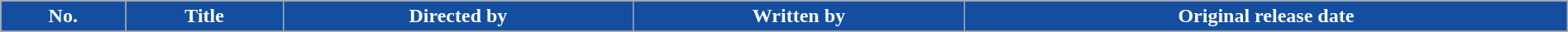<table class="wikitable plainrowheaders" style="width:100%; margin-right:0;">
<tr>
<th style="background:#144F9F; color:#fff;">No.</th>
<th style="background:#144F9F; color:#fff;">Title</th>
<th style="background:#144F9F; color:#fff;">Directed by</th>
<th style="background:#144F9F; color:#fff;">Written by</th>
<th style="background:#144F9F; color:#fff;">Original release date</th>
</tr>
<tr>
</tr>
</table>
